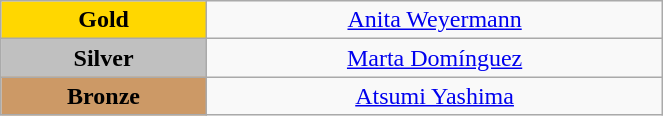<table class="wikitable" style="text-align:center; " width="35%">
<tr>
<td bgcolor="gold"><strong>Gold</strong></td>
<td><a href='#'>Anita Weyermann</a><br>  <small><em></em></small></td>
</tr>
<tr>
<td bgcolor="silver"><strong>Silver</strong></td>
<td><a href='#'>Marta Domínguez</a><br>  <small><em></em></small></td>
</tr>
<tr>
<td bgcolor="CC9966"><strong>Bronze</strong></td>
<td><a href='#'>Atsumi Yashima</a><br>  <small><em></em></small></td>
</tr>
</table>
